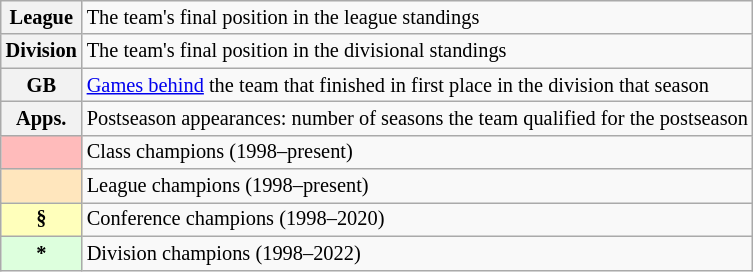<table class="wikitable plainrowheaders" style="font-size:85%">
<tr>
<th scope="row" style="text-align:center"><strong>League</strong></th>
<td>The team's final position in the league standings</td>
</tr>
<tr>
<th scope="row" style="text-align:center"><strong>Division</strong></th>
<td>The team's final position in the divisional standings</td>
</tr>
<tr>
<th scope="row" style="text-align:center"><strong>GB</strong></th>
<td><a href='#'>Games behind</a> the team that finished in first place in the division that season</td>
</tr>
<tr>
<th scope="row" style="text-align:center"><strong>Apps.</strong></th>
<td style="white-space: nowrap;">Postseason appearances: number of seasons the team qualified for the postseason</td>
</tr>
<tr>
<th scope="row" style="text-align:center; background-color:#FFBBBB"></th>
<td>Class champions (1998–present)</td>
</tr>
<tr>
<th scope="row" style="text-align:center; background-color:#FFE6BD"></th>
<td>League champions (1998–present)</td>
</tr>
<tr>
<th scope="row" style="text-align:center; background-color:#FFFFBB">§</th>
<td>Conference champions (1998–2020)</td>
</tr>
<tr>
<th scope="row" style="text-align:center; background-color:#DDFFDD">*</th>
<td>Division champions (1998–2022)</td>
</tr>
</table>
